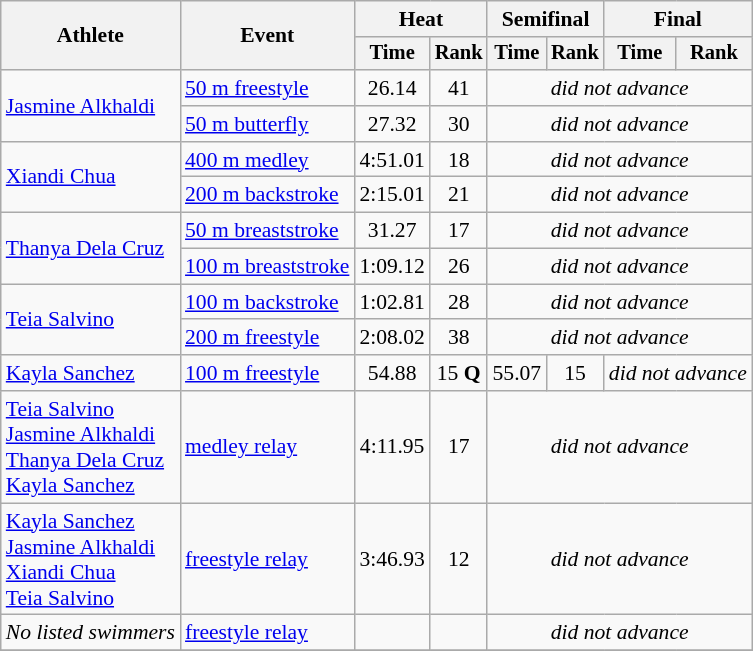<table class="wikitable" style="text-align:center; font-size:90%">
<tr>
<th rowspan="2">Athlete</th>
<th rowspan="2">Event</th>
<th colspan="2">Heat</th>
<th colspan="2">Semifinal</th>
<th colspan="2">Final</th>
</tr>
<tr style="font-size:95%">
<th>Time</th>
<th>Rank</th>
<th>Time</th>
<th>Rank</th>
<th>Time</th>
<th>Rank</th>
</tr>
<tr>
<td rowspan=2 align=left><a href='#'>Jasmine Alkhaldi</a></td>
<td align=left><a href='#'>50 m freestyle</a></td>
<td>26.14</td>
<td>41</td>
<td colspan=4><em>did not advance</em></td>
</tr>
<tr>
<td align=left><a href='#'>50 m butterfly</a></td>
<td>27.32</td>
<td>30</td>
<td colspan=4><em>did not advance</em></td>
</tr>
<tr>
<td rowspan=2 align=left><a href='#'>Xiandi Chua</a></td>
<td align=left><a href='#'>400 m medley</a></td>
<td>4:51.01</td>
<td>18</td>
<td colspan=4><em>did not advance</em></td>
</tr>
<tr>
<td align=left><a href='#'>200 m backstroke</a></td>
<td>2:15.01</td>
<td>21</td>
<td colspan=4><em>did not advance</em></td>
</tr>
<tr>
<td rowspan=2 align=left><a href='#'>Thanya Dela Cruz</a></td>
<td align=left><a href='#'>50 m breaststroke</a></td>
<td>31.27</td>
<td>17</td>
<td colspan=4><em>did not advance</em></td>
</tr>
<tr>
<td align=left><a href='#'>100 m breaststroke</a></td>
<td>1:09.12</td>
<td>26</td>
<td colspan=4><em>did not advance</em></td>
</tr>
<tr>
<td rowspan=2 align=left><a href='#'>Teia Salvino</a></td>
<td align=left><a href='#'>100 m backstroke</a></td>
<td>1:02.81</td>
<td>28</td>
<td colspan=4><em>did not advance</em></td>
</tr>
<tr>
<td align=left><a href='#'>200 m freestyle</a></td>
<td>2:08.02</td>
<td>38</td>
<td colspan=4><em>did not advance</em></td>
</tr>
<tr>
<td align=left><a href='#'>Kayla Sanchez</a></td>
<td align=left><a href='#'>100 m freestyle</a></td>
<td>54.88</td>
<td>15 <strong>Q</strong></td>
<td>55.07</td>
<td>15</td>
<td colspan=2><em>did not advance</em></td>
</tr>
<tr>
<td align=left><a href='#'>Teia Salvino</a><br><a href='#'>Jasmine Alkhaldi</a><br><a href='#'>Thanya Dela Cruz</a><br><a href='#'>Kayla Sanchez</a></td>
<td align=left><a href='#'> medley relay</a></td>
<td>4:11.95</td>
<td>17</td>
<td colspan=4><em>did not advance</em></td>
</tr>
<tr>
<td align=left><a href='#'>Kayla Sanchez</a><br><a href='#'>Jasmine Alkhaldi</a><br><a href='#'>Xiandi Chua</a><br><a href='#'>Teia Salvino</a></td>
<td align=left><a href='#'> freestyle relay</a></td>
<td>3:46.93</td>
<td>12</td>
<td colspan=4><em>did not advance</em></td>
</tr>
<tr>
<td align=left><em>No listed swimmers</em></td>
<td align=left><a href='#'> freestyle relay</a></td>
<td></td>
<td></td>
<td colspan=4><em>did not advance</em></td>
</tr>
<tr>
</tr>
</table>
